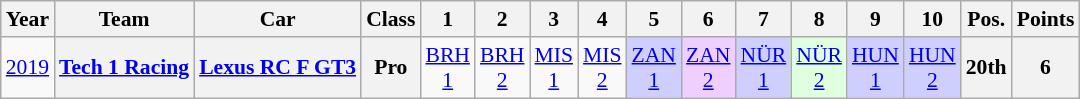<table class="wikitable" border="1" style="text-align:center; font-size:90%;">
<tr>
<th>Year</th>
<th>Team</th>
<th>Car</th>
<th>Class</th>
<th>1</th>
<th>2</th>
<th>3</th>
<th>4</th>
<th>5</th>
<th>6</th>
<th>7</th>
<th>8</th>
<th>9</th>
<th>10</th>
<th>Pos.</th>
<th>Points</th>
</tr>
<tr>
<td><a href='#'>2019</a></td>
<th><a href='#'>Tech 1 Racing</a></th>
<th><a href='#'>Lexus RC F GT3</a></th>
<th>Pro</th>
<td><a href='#'>BRH<br>1</a></td>
<td><a href='#'>BRH<br>2</a></td>
<td><a href='#'>MIS<br>1</a></td>
<td><a href='#'>MIS<br>2</a></td>
<td style="background:#CFCFFF;"><a href='#'>ZAN<br>1</a><br></td>
<td style="background:#EFCFFF;"><a href='#'>ZAN<br>2</a><br></td>
<td style="background:#CFCFFF;"><a href='#'>NÜR<br>1</a><br></td>
<td style="background:#DFFFDF;"><a href='#'>NÜR<br>2</a><br></td>
<td style="background:#CFCFFF;"><a href='#'>HUN<br>1</a><br></td>
<td style="background:#CFCFFF;"><a href='#'>HUN<br>2</a><br></td>
<th>20th</th>
<th>6</th>
</tr>
</table>
